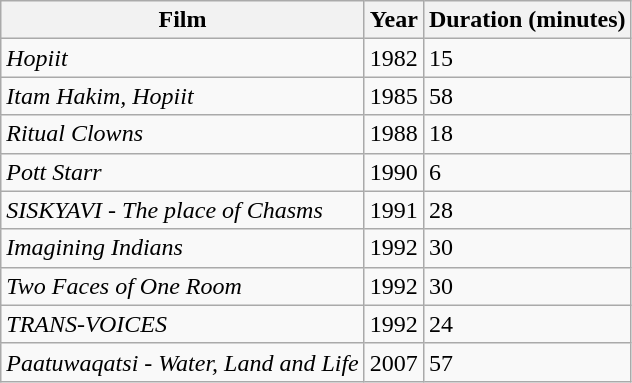<table class="wikitable">
<tr>
<th>Film</th>
<th>Year</th>
<th>Duration (minutes)</th>
</tr>
<tr>
<td><em>Hopiit</em></td>
<td>1982</td>
<td>15</td>
</tr>
<tr>
<td><em>Itam Hakim, Hopiit</em></td>
<td>1985</td>
<td>58</td>
</tr>
<tr>
<td><em>Ritual Clowns</em></td>
<td>1988</td>
<td>18</td>
</tr>
<tr>
<td><em>Pott Starr</em></td>
<td>1990</td>
<td>6</td>
</tr>
<tr>
<td><em>SISKYAVI - The place of Chasms</em></td>
<td>1991</td>
<td>28</td>
</tr>
<tr>
<td><em>Imagining Indians</em></td>
<td>1992</td>
<td>30</td>
</tr>
<tr>
<td><em>Two Faces of One Room</em></td>
<td>1992</td>
<td>30</td>
</tr>
<tr>
<td><em>TRANS-VOICES</em></td>
<td>1992</td>
<td>24</td>
</tr>
<tr>
<td><em>Paatuwaqatsi - Water, Land and Life</em></td>
<td>2007</td>
<td>57</td>
</tr>
</table>
